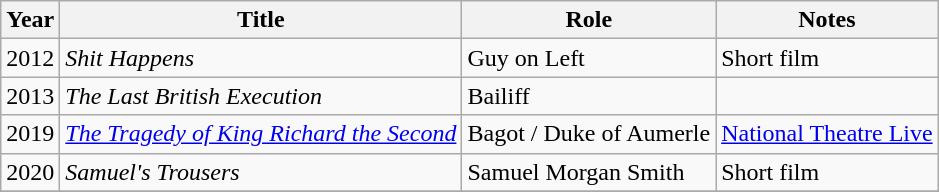<table class="wikitable sortable">
<tr>
<th>Year</th>
<th>Title</th>
<th>Role</th>
<th class="unsortable">Notes</th>
</tr>
<tr>
<td>2012</td>
<td><em>Shit Happens</em></td>
<td>Guy on Left</td>
<td>Short film</td>
</tr>
<tr>
<td>2013</td>
<td><em>The Last British Execution</em></td>
<td>Bailiff</td>
<td></td>
</tr>
<tr>
<td>2019</td>
<td><em><a href='#'>The Tragedy of King Richard the Second</a></em></td>
<td>Bagot / Duke of Aumerle</td>
<td><a href='#'>National Theatre Live</a></td>
</tr>
<tr>
<td>2020</td>
<td><em>Samuel's Trousers</em></td>
<td>Samuel Morgan Smith</td>
<td>Short film</td>
</tr>
<tr>
</tr>
</table>
